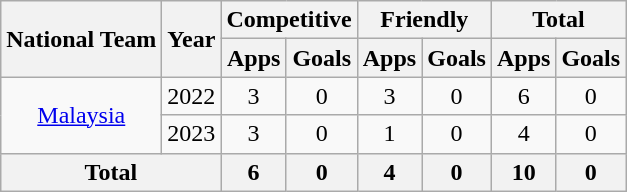<table class="wikitable" style="text-align: center;">
<tr>
<th rowspan="2">National Team</th>
<th rowspan="2">Year</th>
<th colspan="2">Competitive</th>
<th colspan="2">Friendly</th>
<th colspan="2">Total</th>
</tr>
<tr>
<th>Apps</th>
<th>Goals</th>
<th>Apps</th>
<th>Goals</th>
<th>Apps</th>
<th>Goals</th>
</tr>
<tr>
<td rowspan="2"><a href='#'>Malaysia</a></td>
<td>2022</td>
<td>3</td>
<td>0</td>
<td>3</td>
<td>0</td>
<td>6</td>
<td>0</td>
</tr>
<tr>
<td>2023</td>
<td>3</td>
<td>0</td>
<td>1</td>
<td>0</td>
<td>4</td>
<td>0</td>
</tr>
<tr>
<th colspan="2">Total</th>
<th>6</th>
<th>0</th>
<th>4</th>
<th>0</th>
<th>10</th>
<th>0</th>
</tr>
</table>
